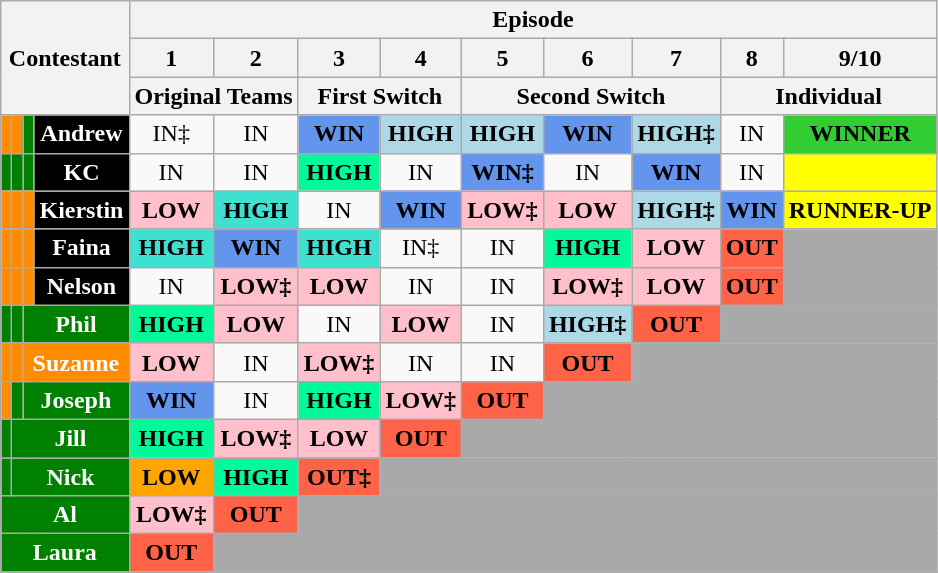<table class="wikitable" style="text-align:center;font-size:100%">
<tr>
<th colspan=4 rowspan=3>Contestant</th>
<th colspan=9>Episode</th>
</tr>
<tr>
<th>1</th>
<th>2</th>
<th>3</th>
<th>4</th>
<th>5</th>
<th>6</th>
<th>7</th>
<th>8</th>
<th>9/10</th>
</tr>
<tr>
<th colspan=2>Original Teams</th>
<th colspan=2>First Switch</th>
<th colspan=3>Second Switch</th>
<th colspan=2>Individual</th>
</tr>
<tr>
<td style="background:darkorange; color:#fff;"></td>
<td style="background:darkorange; color:#fff;"></td>
<td style="background:green; color:#fff;"></td>
<td style="background:black; color:#fff;"><strong>Andrew</strong></td>
<td>IN‡</td>
<td>IN</td>
<td style="background:cornflowerblue;"><strong>WIN</strong></td>
<td style="background:lightblue;"><strong>HIGH</strong></td>
<td style="background:lightblue;"><strong>HIGH</strong></td>
<td style="background:cornflowerblue;"><strong>WIN</strong></td>
<td style="background:lightblue;"><strong>HIGH‡</strong></td>
<td>IN</td>
<td style="background:limegreen;"><strong>WINNER</strong></td>
</tr>
<tr>
<td style="background:green; color:#fff;"></td>
<td style="background:green; color:#fff;"></td>
<td style="background:green; color:#fff;"></td>
<td style="background:black; color:#fff;"><strong>KC</strong></td>
<td>IN</td>
<td>IN</td>
<td style="background:mediumspringgreen;"><strong>HIGH</strong></td>
<td>IN</td>
<td style="background:cornflowerblue;"><strong>WIN‡</strong></td>
<td>IN</td>
<td style="background:cornflowerblue;"><strong>WIN</strong></td>
<td>IN</td>
<td style="background:yellow;"></td>
</tr>
<tr>
<td style="background:darkorange; color:#fff;"></td>
<td style="background:darkorange; color:#fff;"></td>
<td style="background:darkorange; color:#fff;"></td>
<td style="background:black; color:#fff;"><strong>Kierstin</strong></td>
<td style="background:pink;"><strong>LOW</strong></td>
<td style="background:turquoise;"><strong>HIGH</strong></td>
<td>IN</td>
<td style="background:cornflowerblue;"><strong>WIN</strong></td>
<td style="background:pink;"><strong>LOW‡</strong></td>
<td style="background:pink;"><strong>LOW</strong></td>
<td style="background:lightblue;"><strong>HIGH‡</strong></td>
<td style="background:cornflowerblue;"><strong>WIN</strong></td>
<td style="background:yellow;"><strong>RUNNER-UP</strong></td>
</tr>
<tr |->
<td style="background:darkorange; color:#fff;"></td>
<td style="background:darkorange; color:#fff;"></td>
<td style="background:darkorange; color:#fff;"></td>
<td style="background:black; color:#fff;"><strong>Faina</strong></td>
<td style="background:turquoise;"><strong>HIGH</strong></td>
<td style="background:cornflowerblue;"><strong>WIN</strong></td>
<td style="background:turquoise;"><strong>HIGH</strong></td>
<td>IN‡</td>
<td>IN</td>
<td style="background:mediumspringgreen;"><strong>HIGH</strong></td>
<td style="background:pink;"><strong>LOW</strong></td>
<td style="background:tomato;"><strong>OUT</strong></td>
<td colspan="10" style="background:darkgrey;"></td>
</tr>
<tr>
<td style="background:darkorange; color:#fff;"></td>
<td style="background:darkorange; color:#fff;"></td>
<td style="background:darkorange; color:#fff;"></td>
<td style="background:black; color:#fff;"><strong>Nelson</strong></td>
<td>IN</td>
<td style="background:pink;"><strong>LOW‡</strong></td>
<td style="background:pink;"><strong>LOW</strong></td>
<td>IN</td>
<td>IN</td>
<td style="background:pink;"><strong>LOW‡</strong></td>
<td style="background:pink;"><strong>LOW</strong></td>
<td style="background:tomato;"><strong>OUT</strong></td>
<td colspan="10" style="background:darkgrey;"></td>
</tr>
<tr>
<td style="background:green; color:#fff;"></td>
<td style="background:green; color:#fff;"></td>
<td colspan= 2 style="background:green; color:#fff;"><strong>Phil</strong></td>
<td style="background:mediumspringgreen;"><strong>HIGH</strong></td>
<td style="background:pink;"><strong>LOW</strong></td>
<td>IN</td>
<td style="background:pink;"><strong>LOW</strong></td>
<td>IN</td>
<td style="background:lightblue;"><strong>HIGH‡</strong></td>
<td style="background:tomato;"><strong>OUT</strong></td>
<td colspan="10" style="background:darkgrey;"></td>
</tr>
<tr>
<td style="background:darkorange; color:#fff;"></td>
<td style="background:darkorange; color:#fff;"></td>
<td colspan= 2 style="background:darkorange; color:#fff;"><strong>Suzanne</strong></td>
<td style="background:pink;"><strong>LOW</strong></td>
<td>IN</td>
<td style="background:pink;"><strong>LOW‡</strong></td>
<td>IN</td>
<td>IN</td>
<td style="background:tomato;"><strong>OUT</strong></td>
<td colspan="11" style="background:darkgrey;"></td>
</tr>
<tr>
<td style="background:darkorange; color:#fff;"></td>
<td style="background:green; color:#fff;"></td>
<td colspan= 2 style="background:green; color:#fff;"><strong>Joseph</strong></td>
<td style="background:cornflowerblue;"><strong>WIN</strong></td>
<td>IN</td>
<td style="background:mediumspringgreen;"><strong>HIGH</strong></td>
<td style="background:pink;"><strong>LOW‡</strong></td>
<td style="background:tomato;"><strong>OUT</strong></td>
<td colspan="12" style="background:darkgrey;"></td>
</tr>
<tr>
<td style="background:green; color:#fff;"></td>
<td colspan=3 style="background:green; color:#fff;"><strong>Jill</strong></td>
<td style="background:mediumspringgreen;"><strong>HIGH</strong></td>
<td style="background:pink;"><strong>LOW‡</strong></td>
<td style="background:pink;"><strong>LOW</strong></td>
<td style="background:tomato;"><strong>OUT</strong></td>
<td colspan="13" style="background:darkgrey;"></td>
</tr>
<tr>
<td style="background:green; color:#fff;"></td>
<td colspan=3 style="background:green; color:#fff;"><strong>Nick</strong></td>
<td style="background:orange;"><strong>LOW</strong></td>
<td style="background:mediumspringgreen;"><strong>HIGH</strong></td>
<td style="background:tomato;"><strong>OUT‡</strong></td>
<td colspan="14" style="background:darkgrey;"></td>
</tr>
<tr>
<td colspan=4 style="background:green; color:#fff;"><strong>Al</strong></td>
<td style="background:pink;"><strong>LOW‡</strong></td>
<td style="background:tomato;"><strong>OUT</strong></td>
<td colspan="15" style="background:darkgrey;"></td>
</tr>
<tr>
<td colspan=4 style="background:green; color:#fff;"><strong>Laura</strong></td>
<td style="background:tomato;"><strong>OUT</strong></td>
<td colspan="16" style="background:darkgrey;"></td>
</tr>
<tr>
</tr>
</table>
